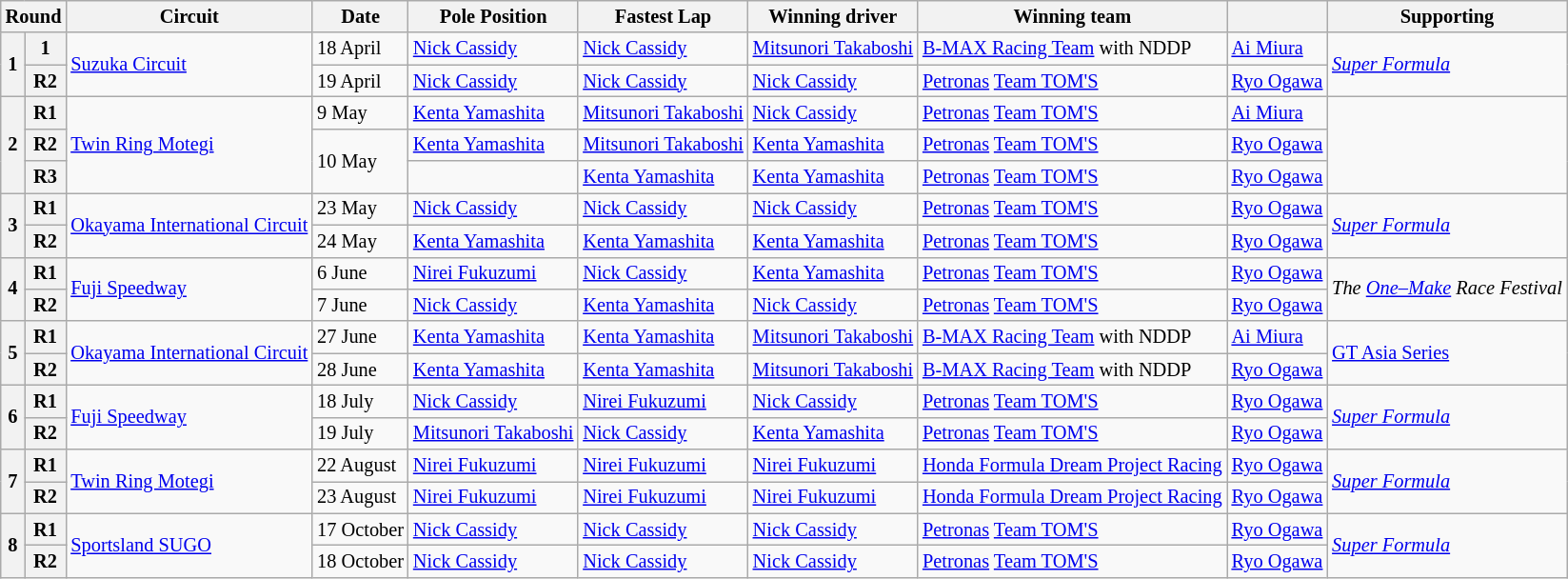<table class="wikitable" style="font-size: 85%;">
<tr>
<th colspan=2>Round</th>
<th>Circuit</th>
<th>Date</th>
<th>Pole Position</th>
<th>Fastest Lap</th>
<th>Winning driver</th>
<th>Winning team</th>
<th></th>
<th>Supporting</th>
</tr>
<tr>
<th rowspan=2>1</th>
<th>1</th>
<td rowspan=2><a href='#'>Suzuka Circuit</a></td>
<td>18 April</td>
<td> <a href='#'>Nick Cassidy</a></td>
<td> <a href='#'>Nick Cassidy</a></td>
<td> <a href='#'>Mitsunori Takaboshi</a></td>
<td><a href='#'>B-MAX Racing Team</a> with NDDP</td>
<td> <a href='#'>Ai Miura</a></td>
<td rowspan=2><em><a href='#'>Super Formula</a></em></td>
</tr>
<tr>
<th>R2</th>
<td>19 April</td>
<td> <a href='#'>Nick Cassidy</a></td>
<td> <a href='#'>Nick Cassidy</a></td>
<td> <a href='#'>Nick Cassidy</a></td>
<td><a href='#'>Petronas</a> <a href='#'>Team TOM'S</a></td>
<td nowrap> <a href='#'>Ryo Ogawa</a></td>
</tr>
<tr>
<th rowspan=3>2</th>
<th>R1</th>
<td rowspan=3><a href='#'>Twin Ring Motegi</a></td>
<td>9 May</td>
<td> <a href='#'>Kenta Yamashita</a></td>
<td> <a href='#'>Mitsunori Takaboshi</a></td>
<td> <a href='#'>Nick Cassidy</a></td>
<td><a href='#'>Petronas</a> <a href='#'>Team TOM'S</a></td>
<td> <a href='#'>Ai Miura</a></td>
<td rowspan=3></td>
</tr>
<tr>
<th>R2</th>
<td rowspan=2>10 May</td>
<td nowrap> <a href='#'>Kenta Yamashita</a></td>
<td nowrap> <a href='#'>Mitsunori Takaboshi</a></td>
<td nowrap> <a href='#'>Kenta Yamashita</a></td>
<td nowrap><a href='#'>Petronas</a> <a href='#'>Team TOM'S</a></td>
<td> <a href='#'>Ryo Ogawa</a></td>
</tr>
<tr>
<th>R3</th>
<td></td>
<td> <a href='#'>Kenta Yamashita</a></td>
<td> <a href='#'>Kenta Yamashita</a></td>
<td><a href='#'>Petronas</a> <a href='#'>Team TOM'S</a></td>
<td> <a href='#'>Ryo Ogawa</a></td>
</tr>
<tr>
<th rowspan=2>3</th>
<th>R1</th>
<td rowspan=2 nowrap><a href='#'>Okayama International Circuit</a></td>
<td>23 May</td>
<td> <a href='#'>Nick Cassidy</a></td>
<td> <a href='#'>Nick Cassidy</a></td>
<td> <a href='#'>Nick Cassidy</a></td>
<td><a href='#'>Petronas</a> <a href='#'>Team TOM'S</a></td>
<td> <a href='#'>Ryo Ogawa</a></td>
<td rowspan=2><em><a href='#'>Super Formula</a></em></td>
</tr>
<tr>
<th>R2</th>
<td>24 May</td>
<td> <a href='#'>Kenta Yamashita</a></td>
<td> <a href='#'>Kenta Yamashita</a></td>
<td> <a href='#'>Kenta Yamashita</a></td>
<td><a href='#'>Petronas</a> <a href='#'>Team TOM'S</a></td>
<td> <a href='#'>Ryo Ogawa</a></td>
</tr>
<tr>
<th rowspan=2>4</th>
<th>R1</th>
<td rowspan=2><a href='#'>Fuji Speedway</a></td>
<td>6 June</td>
<td> <a href='#'>Nirei Fukuzumi</a></td>
<td> <a href='#'>Nick Cassidy</a></td>
<td> <a href='#'>Kenta Yamashita</a></td>
<td><a href='#'>Petronas</a> <a href='#'>Team TOM'S</a></td>
<td> <a href='#'>Ryo Ogawa</a></td>
<td rowspan=2 nowrap><em>The <a href='#'>One–Make</a> Race Festival</em></td>
</tr>
<tr>
<th>R2</th>
<td>7 June</td>
<td> <a href='#'>Nick Cassidy</a></td>
<td> <a href='#'>Kenta Yamashita</a></td>
<td> <a href='#'>Nick Cassidy</a></td>
<td><a href='#'>Petronas</a> <a href='#'>Team TOM'S</a></td>
<td> <a href='#'>Ryo Ogawa</a></td>
</tr>
<tr>
<th rowspan=2>5</th>
<th>R1</th>
<td rowspan=2><a href='#'>Okayama International Circuit</a></td>
<td>27 June</td>
<td> <a href='#'>Kenta Yamashita</a></td>
<td> <a href='#'>Kenta Yamashita</a></td>
<td nowrap> <a href='#'>Mitsunori Takaboshi</a></td>
<td nowrap><a href='#'>B-MAX Racing Team</a> with NDDP</td>
<td> <a href='#'>Ai Miura</a></td>
<td rowspan=2><a href='#'>GT Asia Series</a></td>
</tr>
<tr>
<th>R2</th>
<td>28 June</td>
<td> <a href='#'>Kenta Yamashita</a></td>
<td> <a href='#'>Kenta Yamashita</a></td>
<td> <a href='#'>Mitsunori Takaboshi</a></td>
<td><a href='#'>B-MAX Racing Team</a> with NDDP</td>
<td> <a href='#'>Ryo Ogawa</a></td>
</tr>
<tr>
<th rowspan=2>6</th>
<th>R1</th>
<td rowspan=2><a href='#'>Fuji Speedway</a></td>
<td>18 July</td>
<td> <a href='#'>Nick Cassidy</a></td>
<td> <a href='#'>Nirei Fukuzumi</a></td>
<td> <a href='#'>Nick Cassidy</a></td>
<td><a href='#'>Petronas</a> <a href='#'>Team TOM'S</a></td>
<td> <a href='#'>Ryo Ogawa</a></td>
<td rowspan=2><em><a href='#'>Super Formula</a></em></td>
</tr>
<tr>
<th>R2</th>
<td>19 July</td>
<td nowrap> <a href='#'>Mitsunori Takaboshi</a></td>
<td> <a href='#'>Nick Cassidy</a></td>
<td> <a href='#'>Kenta Yamashita</a></td>
<td><a href='#'>Petronas</a> <a href='#'>Team TOM'S</a></td>
<td> <a href='#'>Ryo Ogawa</a></td>
</tr>
<tr>
<th rowspan=2>7</th>
<th>R1</th>
<td rowspan=2><a href='#'>Twin Ring Motegi</a></td>
<td>22 August</td>
<td> <a href='#'>Nirei Fukuzumi</a></td>
<td> <a href='#'>Nirei Fukuzumi</a></td>
<td> <a href='#'>Nirei Fukuzumi</a></td>
<td><a href='#'>Honda Formula Dream Project Racing</a></td>
<td> <a href='#'>Ryo Ogawa</a></td>
<td rowspan=2><em><a href='#'>Super Formula</a></em></td>
</tr>
<tr>
<th>R2</th>
<td>23 August</td>
<td> <a href='#'>Nirei Fukuzumi</a></td>
<td> <a href='#'>Nirei Fukuzumi</a></td>
<td> <a href='#'>Nirei Fukuzumi</a></td>
<td><a href='#'>Honda Formula Dream Project Racing</a></td>
<td> <a href='#'>Ryo Ogawa</a></td>
</tr>
<tr>
<th rowspan=2>8</th>
<th>R1</th>
<td rowspan=2><a href='#'>Sportsland SUGO</a></td>
<td>17 October</td>
<td> <a href='#'>Nick Cassidy</a></td>
<td> <a href='#'>Nick Cassidy</a></td>
<td> <a href='#'>Nick Cassidy</a></td>
<td><a href='#'>Petronas</a> <a href='#'>Team TOM'S</a></td>
<td> <a href='#'>Ryo Ogawa</a></td>
<td rowspan=2><em><a href='#'>Super Formula</a></em></td>
</tr>
<tr>
<th>R2</th>
<td nowrap>18 October</td>
<td> <a href='#'>Nick Cassidy</a></td>
<td> <a href='#'>Nick Cassidy</a></td>
<td> <a href='#'>Nick Cassidy</a></td>
<td><a href='#'>Petronas</a> <a href='#'>Team TOM'S</a></td>
<td> <a href='#'>Ryo Ogawa</a></td>
</tr>
</table>
